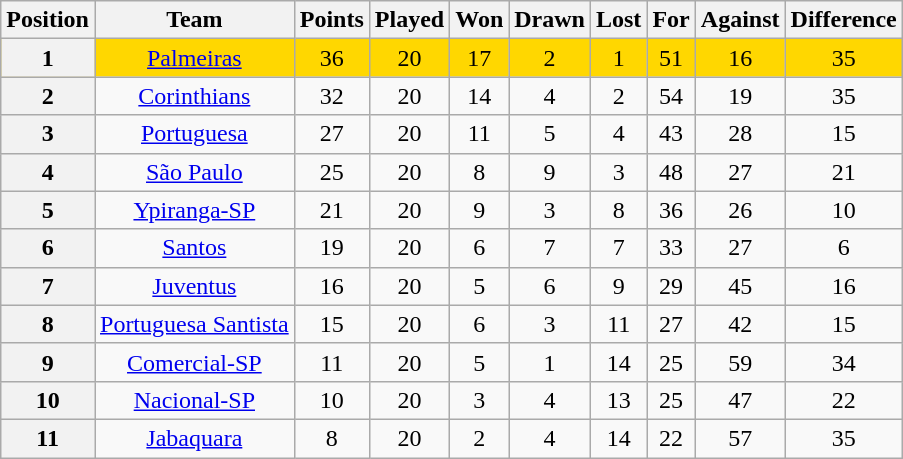<table class="wikitable" style="text-align:center">
<tr>
<th>Position</th>
<th>Team</th>
<th>Points</th>
<th>Played</th>
<th>Won</th>
<th>Drawn</th>
<th>Lost</th>
<th>For</th>
<th>Against</th>
<th>Difference</th>
</tr>
<tr style="background: gold;">
<th>1</th>
<td><a href='#'>Palmeiras</a></td>
<td>36</td>
<td>20</td>
<td>17</td>
<td>2</td>
<td>1</td>
<td>51</td>
<td>16</td>
<td>35</td>
</tr>
<tr>
<th>2</th>
<td><a href='#'>Corinthians</a></td>
<td>32</td>
<td>20</td>
<td>14</td>
<td>4</td>
<td>2</td>
<td>54</td>
<td>19</td>
<td>35</td>
</tr>
<tr>
<th>3</th>
<td><a href='#'>Portuguesa</a></td>
<td>27</td>
<td>20</td>
<td>11</td>
<td>5</td>
<td>4</td>
<td>43</td>
<td>28</td>
<td>15</td>
</tr>
<tr>
<th>4</th>
<td><a href='#'>São Paulo</a></td>
<td>25</td>
<td>20</td>
<td>8</td>
<td>9</td>
<td>3</td>
<td>48</td>
<td>27</td>
<td>21</td>
</tr>
<tr>
<th>5</th>
<td><a href='#'>Ypiranga-SP</a></td>
<td>21</td>
<td>20</td>
<td>9</td>
<td>3</td>
<td>8</td>
<td>36</td>
<td>26</td>
<td>10</td>
</tr>
<tr>
<th>6</th>
<td><a href='#'>Santos</a></td>
<td>19</td>
<td>20</td>
<td>6</td>
<td>7</td>
<td>7</td>
<td>33</td>
<td>27</td>
<td>6</td>
</tr>
<tr>
<th>7</th>
<td><a href='#'>Juventus</a></td>
<td>16</td>
<td>20</td>
<td>5</td>
<td>6</td>
<td>9</td>
<td>29</td>
<td>45</td>
<td>16</td>
</tr>
<tr>
<th>8</th>
<td><a href='#'>Portuguesa Santista</a></td>
<td>15</td>
<td>20</td>
<td>6</td>
<td>3</td>
<td>11</td>
<td>27</td>
<td>42</td>
<td>15</td>
</tr>
<tr>
<th>9</th>
<td><a href='#'>Comercial-SP</a></td>
<td>11</td>
<td>20</td>
<td>5</td>
<td>1</td>
<td>14</td>
<td>25</td>
<td>59</td>
<td>34</td>
</tr>
<tr>
<th>10</th>
<td><a href='#'>Nacional-SP</a></td>
<td>10</td>
<td>20</td>
<td>3</td>
<td>4</td>
<td>13</td>
<td>25</td>
<td>47</td>
<td>22</td>
</tr>
<tr>
<th>11</th>
<td><a href='#'>Jabaquara</a></td>
<td>8</td>
<td>20</td>
<td>2</td>
<td>4</td>
<td>14</td>
<td>22</td>
<td>57</td>
<td>35</td>
</tr>
</table>
